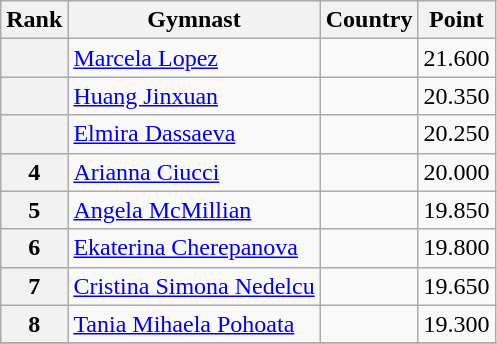<table class="wikitable sortable">
<tr>
<th>Rank</th>
<th>Gymnast</th>
<th>Country</th>
<th>Point</th>
</tr>
<tr>
<th></th>
<td><a href='#'>Marcela Lopez</a></td>
<td></td>
<td>21.600</td>
</tr>
<tr>
<th></th>
<td><a href='#'>Huang Jinxuan</a></td>
<td></td>
<td>20.350</td>
</tr>
<tr>
<th></th>
<td><a href='#'>Elmira Dassaeva</a></td>
<td></td>
<td>20.250</td>
</tr>
<tr>
<th>4</th>
<td><a href='#'>Arianna Ciucci</a></td>
<td></td>
<td>20.000</td>
</tr>
<tr>
<th>5</th>
<td><a href='#'>Angela McMillian</a></td>
<td></td>
<td>19.850</td>
</tr>
<tr>
<th>6</th>
<td><a href='#'>Ekaterina Cherepanova</a></td>
<td></td>
<td>19.800</td>
</tr>
<tr>
<th>7</th>
<td><a href='#'>Cristina Simona Nedelcu</a></td>
<td></td>
<td>19.650</td>
</tr>
<tr>
<th>8</th>
<td><a href='#'>Tania Mihaela Pohoata</a></td>
<td></td>
<td>19.300</td>
</tr>
<tr>
</tr>
</table>
